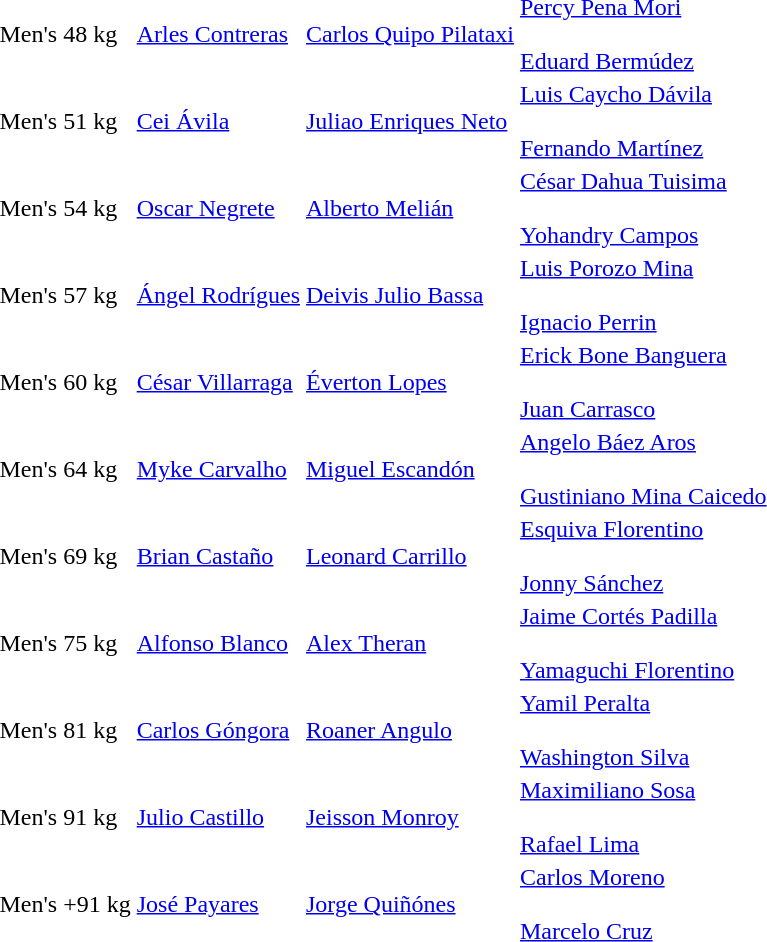<table>
<tr>
<td>Men's 48 kg<br></td>
<td><a href='#'>Arles Contreras</a><br><em></em></td>
<td><a href='#'>Carlos Quipo Pilataxi</a><br><em></em></td>
<td><a href='#'>Percy Pena Mori</a><br><em></em><br><a href='#'>Eduard Bermúdez</a><br><em></em></td>
</tr>
<tr>
<td>Men's 51 kg<br></td>
<td><a href='#'>Cei Ávila</a><br><em></em></td>
<td><a href='#'>Juliao Enriques Neto</a><br><em></em></td>
<td><a href='#'>Luis Caycho Dávila</a><br><em></em><br><a href='#'>Fernando Martínez</a><br><em></em></td>
</tr>
<tr>
<td>Men's 54 kg<br></td>
<td><a href='#'>Oscar Negrete</a><br><em></em></td>
<td><a href='#'>Alberto Melián</a><br><em></em></td>
<td><a href='#'>César Dahua Tuisima</a><br><em></em><br><a href='#'>Yohandry Campos</a><br><em></em></td>
</tr>
<tr>
<td>Men's 57 kg<br></td>
<td><a href='#'>Ángel Rodrígues</a><br><em></em></td>
<td><a href='#'>Deivis Julio Bassa</a><br><em></em></td>
<td><a href='#'>Luis Porozo Mina</a><br><em></em><br><a href='#'>Ignacio Perrin</a><br><em></em></td>
</tr>
<tr>
<td>Men's 60 kg<br></td>
<td><a href='#'>César Villarraga</a><br><em></em></td>
<td><a href='#'>Éverton Lopes</a><br><em></em></td>
<td><a href='#'>Erick Bone Banguera</a><br><em></em><br><a href='#'>Juan Carrasco</a><br><em></em></td>
</tr>
<tr>
<td>Men's 64 kg<br></td>
<td><a href='#'>Myke Carvalho</a><br><em></em></td>
<td><a href='#'>Miguel Escandón</a><br><em></em></td>
<td><a href='#'>Angelo Báez Aros</a><br><em></em><br><a href='#'>Gustiniano Mina Caicedo</a><br><em></em></td>
</tr>
<tr>
<td>Men's 69 kg<br></td>
<td><a href='#'>Brian Castaño</a><br><em></em></td>
<td><a href='#'>Leonard Carrillo</a><br><em></em></td>
<td><a href='#'>Esquiva Florentino</a><br><em></em><br><a href='#'>Jonny Sánchez</a><br><em></em></td>
</tr>
<tr>
<td>Men's 75 kg<br></td>
<td><a href='#'>Alfonso Blanco</a><br><em></em></td>
<td><a href='#'>Alex Theran</a><br><em></em></td>
<td><a href='#'>Jaime Cortés Padilla</a><br><em></em><br><a href='#'>Yamaguchi Florentino</a><br><em></em></td>
</tr>
<tr>
<td>Men's 81 kg<br></td>
<td><a href='#'>Carlos Góngora</a><br><em></em></td>
<td><a href='#'>Roaner Angulo</a><br><em></em></td>
<td><a href='#'>Yamil Peralta</a><br><em></em><br><a href='#'>Washington Silva</a><br><em></em></td>
</tr>
<tr>
<td>Men's 91 kg<br></td>
<td><a href='#'>Julio Castillo</a><br><em></em></td>
<td><a href='#'>Jeisson Monroy</a><br><em></em></td>
<td><a href='#'>Maximiliano Sosa</a><br><em></em><br><a href='#'>Rafael Lima</a><br><em></em></td>
</tr>
<tr>
<td>Men's +91 kg<br></td>
<td><a href='#'>José Payares</a><br><em></em></td>
<td><a href='#'>Jorge Quiñónes</a><br><em></em></td>
<td><a href='#'>Carlos Moreno</a><br><em></em><br><a href='#'>Marcelo Cruz</a><br><em></em></td>
</tr>
</table>
